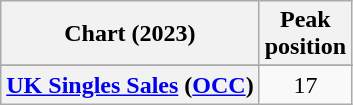<table class="wikitable sortable plainrowheaders" style="text-align:center">
<tr>
<th scope="col">Chart (2023)</th>
<th scope="col">Peak<br>position</th>
</tr>
<tr>
</tr>
<tr>
<th scope="row"><a href='#'>UK Singles Sales</a> (<a href='#'>OCC</a>)</th>
<td>17</td>
</tr>
</table>
